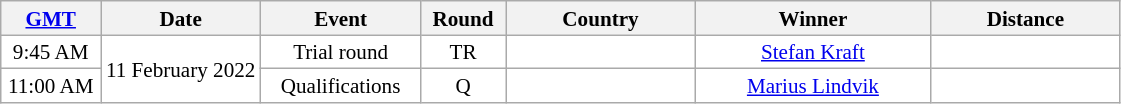<table class="wikitable" style="background:#fff; font-size:88%; text-align:center; line-height:16px; border:grey solid 1px; border-collapse:collapse;">
<tr>
<th width=60><a href='#'>GMT</a></th>
<th width=100>Date</th>
<th width=100>Event</th>
<th width=50>Round</th>
<th width=120>Country</th>
<th width=150>Winner</th>
<th width=120>Distance</th>
</tr>
<tr>
<td>9:45 AM</td>
<td rowspan=2>11 February 2022</td>
<td>Trial round</td>
<td>TR</td>
<td></td>
<td><a href='#'>Stefan Kraft</a></td>
<td></td>
</tr>
<tr>
<td>11:00 AM</td>
<td>Qualifications</td>
<td>Q</td>
<td></td>
<td><a href='#'>Marius Lindvik</a></td>
<td></td>
</tr>
</table>
